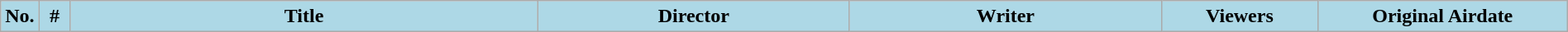<table class="wikitable plainrowheaders" style="width:100%; margin:auto;">
<tr>
<th style="background-color: lightblue;" width="2%">No.</th>
<th style="background-color: lightblue;" width="2%">#</th>
<th style="background-color: lightblue;" width="30%">Title</th>
<th style="background-color: lightblue;" width="20%">Director</th>
<th style="background-color: lightblue;" width="20%">Writer</th>
<th style="background-color: lightblue;" width="10%">Viewers</th>
<th style="background-color: lightblue;" width="16%">Original Airdate<br>











</th>
</tr>
</table>
